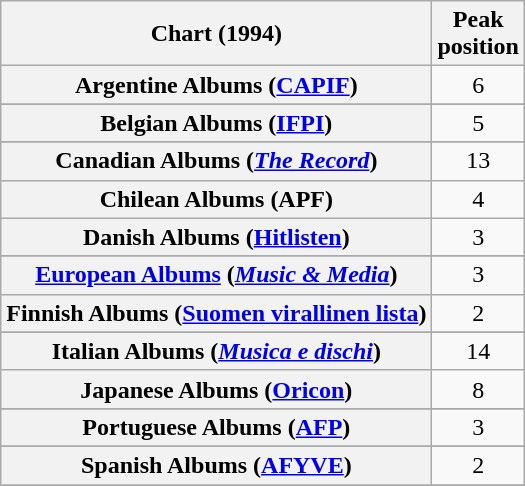<table class="wikitable sortable plainrowheaders" style="text-align:center">
<tr>
<th scope="col">Chart (1994)</th>
<th scope="col">Peak<br>position</th>
</tr>
<tr>
<th scope="row">Argentine Albums (<a href='#'>CAPIF</a>)</th>
<td>6</td>
</tr>
<tr>
</tr>
<tr>
</tr>
<tr>
<th scope="row">Belgian Albums (<a href='#'>IFPI</a>)</th>
<td>5</td>
</tr>
<tr>
</tr>
<tr>
<th scope="row">Canadian Albums (<em><a href='#'>The Record</a></em>)</th>
<td>13</td>
</tr>
<tr>
<th scope="row">Chilean Albums (APF)</th>
<td>4</td>
</tr>
<tr>
<th scope="row">Danish Albums (<a href='#'>Hitlisten</a>)</th>
<td>3</td>
</tr>
<tr>
</tr>
<tr>
<th scope="row"><a href='#'>European Albums</a> (<em><a href='#'>Music & Media</a></em>)</th>
<td>3</td>
</tr>
<tr>
<th scope="row">Finnish Albums (<a href='#'>Suomen virallinen lista</a>)</th>
<td>2</td>
</tr>
<tr>
</tr>
<tr>
</tr>
<tr>
<th scope="row">Italian Albums (<em><a href='#'>Musica e dischi</a></em>)</th>
<td>14</td>
</tr>
<tr>
<th scope="row">Japanese Albums (<a href='#'>Oricon</a>)</th>
<td>8</td>
</tr>
<tr>
</tr>
<tr>
<th scope="row">Portuguese Albums (<a href='#'>AFP</a>)</th>
<td>3</td>
</tr>
<tr>
</tr>
<tr>
<th scope="row">Spanish Albums (<a href='#'>AFYVE</a>)</th>
<td>2</td>
</tr>
<tr>
</tr>
<tr>
</tr>
<tr>
</tr>
</table>
